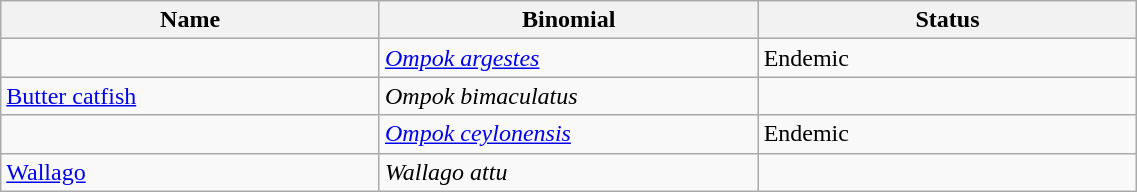<table width=60% class="wikitable">
<tr>
<th width=20%>Name</th>
<th width=20%>Binomial</th>
<th width=20%>Status</th>
</tr>
<tr>
<td></td>
<td><em><a href='#'>Ompok argestes</a></em></td>
<td>Endemic</td>
</tr>
<tr>
<td><a href='#'>Butter catfish</a><br></td>
<td><em>Ompok bimaculatus</em></td>
<td></td>
</tr>
<tr>
<td></td>
<td><em><a href='#'>Ompok ceylonensis</a></em></td>
<td>Endemic</td>
</tr>
<tr>
<td><a href='#'>Wallago</a><br></td>
<td><em>Wallago attu</em></td>
<td></td>
</tr>
</table>
